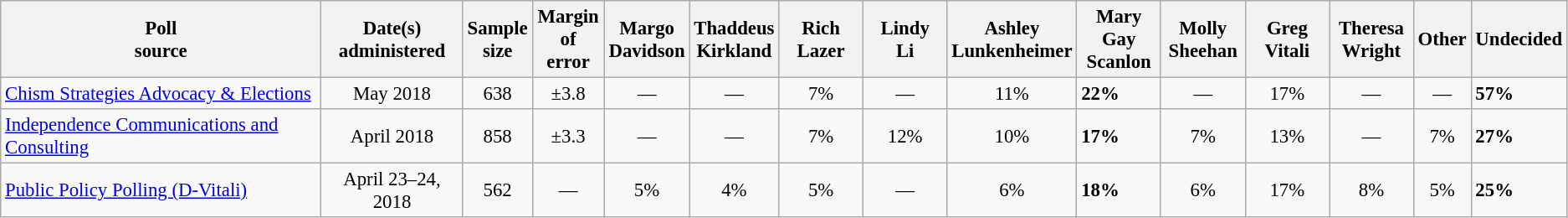<table class="wikitable" style="font-size:95%">
<tr>
<th>Poll<br>source</th>
<th>Date(s)<br>administered</th>
<th>Sample<br>size</th>
<th>Margin<br>of error</th>
<th style="width:60px">Margo<br>Davidson</th>
<th style="width:60px">Thaddeus<br>Kirkland</th>
<th style="width:60px">Rich<br>Lazer</th>
<th style="width:60px">Lindy<br>Li</th>
<th style="width:60px">Ashley<br>Lunkenheimer</th>
<th style="width:60px">Mary Gay<br>Scanlon</th>
<th style="width:60px">Molly<br>Sheehan</th>
<th style="width:60px">Greg<br>Vitali</th>
<th style="width:60px">Theresa<br>Wright</th>
<th>Other</th>
<th>Undecided</th>
</tr>
<tr>
<td><a href='#'>Chism Strategies Advocacy & Elections</a></td>
<td align=center>May 2018</td>
<td align=center>638</td>
<td align=center>±3.8</td>
<td align=center>—</td>
<td align=center>—</td>
<td align=center>7%</td>
<td align=center>—</td>
<td align=center>11%</td>
<td><strong>22%</strong></td>
<td align=center>—</td>
<td align=center>17%</td>
<td align=center>—</td>
<td align=center>—</td>
<td><strong>57%</strong></td>
</tr>
<tr>
<td><a href='#'>Independence Communications and Consulting</a></td>
<td align=center>April 2018</td>
<td align=center>858</td>
<td align=center>±3.3</td>
<td align=center>—</td>
<td align=center>—</td>
<td align=center>7%</td>
<td align=center>12%</td>
<td align=center>10%</td>
<td><strong>17%</strong></td>
<td align=center>7%</td>
<td align=center>13%</td>
<td align=center>—</td>
<td align=center>7%</td>
<td><strong>27%</strong></td>
</tr>
<tr>
<td><a href='#'>Public Policy Polling (D-Vitali)</a></td>
<td align=center>April 23–24, 2018</td>
<td align=center>562</td>
<td align=center>—</td>
<td align=center>5%</td>
<td align=center>4%</td>
<td align=center>5%</td>
<td align=center>—</td>
<td align=center>6%</td>
<td><strong>18%</strong></td>
<td align=center>6%</td>
<td align=center>17%</td>
<td align=center>8%</td>
<td align=center>5%</td>
<td><strong>25%</strong></td>
</tr>
</table>
